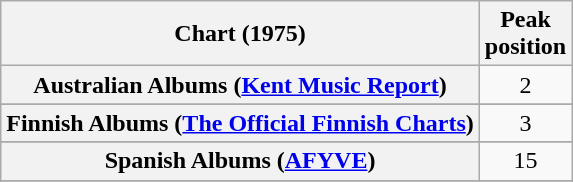<table class="wikitable sortable plainrowheaders" style="text-align:center">
<tr>
<th scope="col">Chart (1975)</th>
<th scope="col">Peak<br>position</th>
</tr>
<tr>
<th scope="row">Australian Albums (<a href='#'>Kent Music Report</a>)</th>
<td>2</td>
</tr>
<tr>
</tr>
<tr>
</tr>
<tr>
<th scope="row">Finnish Albums (<a href='#'>The Official Finnish Charts</a>)</th>
<td align="center">3</td>
</tr>
<tr>
</tr>
<tr>
</tr>
<tr>
</tr>
<tr>
<th scope="row">Spanish Albums (<a href='#'>AFYVE</a>)</th>
<td align="center">15</td>
</tr>
<tr>
</tr>
<tr>
</tr>
<tr>
</tr>
</table>
